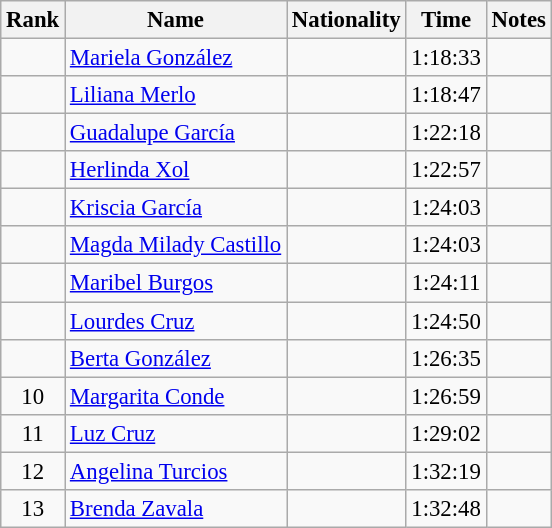<table class="wikitable sortable" style="text-align:center;font-size:95%">
<tr>
<th>Rank</th>
<th>Name</th>
<th>Nationality</th>
<th>Time</th>
<th>Notes</th>
</tr>
<tr>
<td></td>
<td align=left><a href='#'>Mariela González</a></td>
<td align=left></td>
<td>1:18:33</td>
<td></td>
</tr>
<tr>
<td></td>
<td align=left><a href='#'>Liliana Merlo</a></td>
<td align=left></td>
<td>1:18:47</td>
<td></td>
</tr>
<tr>
<td></td>
<td align=left><a href='#'>Guadalupe García</a></td>
<td align=left></td>
<td>1:22:18</td>
<td></td>
</tr>
<tr>
<td></td>
<td align=left><a href='#'>Herlinda Xol</a></td>
<td align=left></td>
<td>1:22:57</td>
<td></td>
</tr>
<tr>
<td></td>
<td align=left><a href='#'>Kriscia García</a></td>
<td align=left></td>
<td>1:24:03</td>
<td></td>
</tr>
<tr>
<td></td>
<td align=left><a href='#'>Magda Milady Castillo</a></td>
<td align=left></td>
<td>1:24:03</td>
<td></td>
</tr>
<tr>
<td></td>
<td align=left><a href='#'>Maribel Burgos</a></td>
<td align=left></td>
<td>1:24:11</td>
<td></td>
</tr>
<tr>
<td></td>
<td align=left><a href='#'>Lourdes Cruz</a></td>
<td align=left></td>
<td>1:24:50</td>
<td></td>
</tr>
<tr>
<td></td>
<td align=left><a href='#'>Berta González</a></td>
<td align=left></td>
<td>1:26:35</td>
<td></td>
</tr>
<tr>
<td>10</td>
<td align=left><a href='#'>Margarita Conde</a></td>
<td align=left></td>
<td>1:26:59</td>
<td></td>
</tr>
<tr>
<td>11</td>
<td align=left><a href='#'>Luz Cruz</a></td>
<td align=left></td>
<td>1:29:02</td>
<td></td>
</tr>
<tr>
<td>12</td>
<td align=left><a href='#'>Angelina Turcios</a></td>
<td align=left></td>
<td>1:32:19</td>
<td></td>
</tr>
<tr>
<td>13</td>
<td align=left><a href='#'>Brenda Zavala</a></td>
<td align=left></td>
<td>1:32:48</td>
<td></td>
</tr>
</table>
